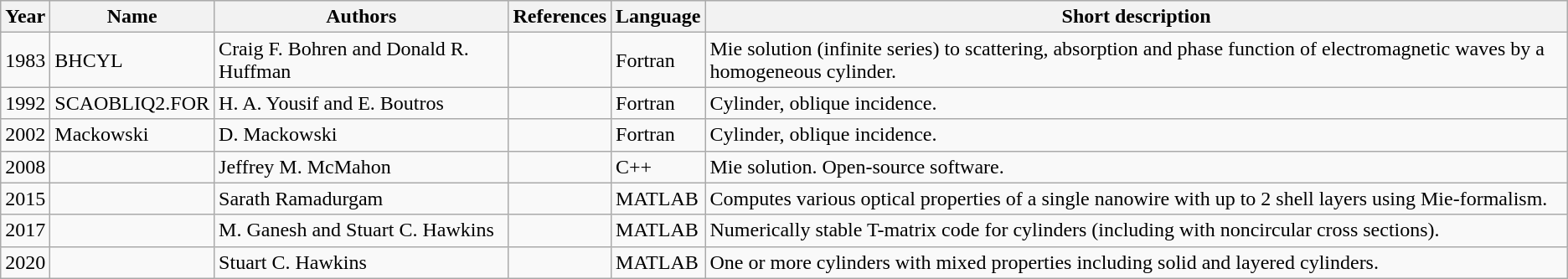<table class="wikitable">
<tr style="background-color: #efefef;">
<th>Year</th>
<th>Name</th>
<th>Authors</th>
<th>References</th>
<th>Language</th>
<th>Short description</th>
</tr>
<tr>
<td>1983</td>
<td>BHCYL</td>
<td>Craig F. Bohren and Donald R. Huffman</td>
<td></td>
<td>Fortran</td>
<td>Mie solution (infinite series) to scattering, absorption and phase function of electromagnetic waves by a homogeneous cylinder.</td>
</tr>
<tr>
<td>1992</td>
<td>SCAOBLIQ2.FOR</td>
<td>H. A. Yousif and E. Boutros</td>
<td></td>
<td>Fortran</td>
<td>Cylinder, oblique incidence.</td>
</tr>
<tr>
<td>2002</td>
<td>Mackowski</td>
<td>D. Mackowski</td>
<td></td>
<td>Fortran</td>
<td>Cylinder, oblique incidence.</td>
</tr>
<tr>
<td>2008</td>
<td></td>
<td>Jeffrey M. McMahon</td>
<td></td>
<td>C++</td>
<td>Mie solution. Open-source software.</td>
</tr>
<tr>
<td>2015</td>
<td></td>
<td>Sarath Ramadurgam</td>
<td></td>
<td>MATLAB</td>
<td>Computes various optical properties of a single nanowire with up to 2 shell layers using Mie-formalism.</td>
</tr>
<tr>
<td>2017</td>
<td></td>
<td>M. Ganesh and Stuart C. Hawkins</td>
<td></td>
<td>MATLAB</td>
<td>Numerically stable T-matrix code for cylinders (including with noncircular cross sections).</td>
</tr>
<tr>
<td>2020</td>
<td></td>
<td>Stuart C. Hawkins</td>
<td></td>
<td>MATLAB</td>
<td>One or more cylinders with mixed properties including solid and layered cylinders.</td>
</tr>
</table>
